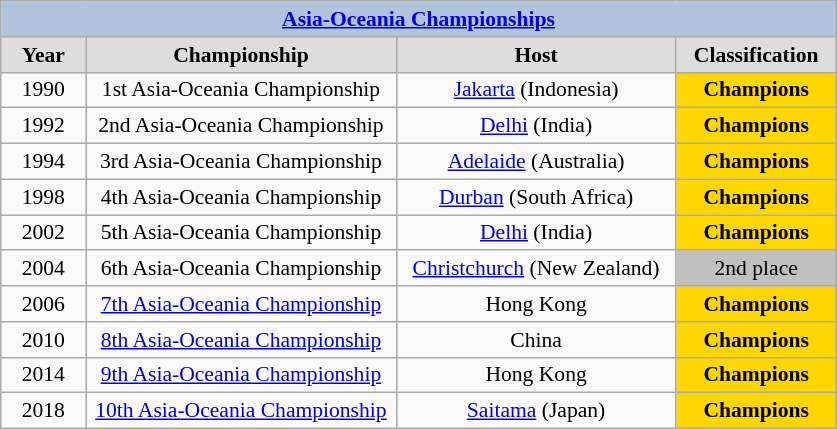<table class="wikitable" style=font-size:90%>
<tr align=center style="background:#B0C4DE;">
<td colspan=4><strong><a href='#'>Asia-Oceania Championships</a></strong></td>
</tr>
<tr align=center bgcolor="#dddddd">
<td width=50><strong>Year</strong></td>
<td width=200><strong>Championship</strong></td>
<td width=180><strong>Host</strong></td>
<td width=100><strong>Classification</strong></td>
</tr>
<tr align=center>
<td>1990</td>
<td>1st Asia-Oceania Championship</td>
<td><a href='#'>Jakarta</a> (Indonesia)</td>
<td bgcolor="gold" align="center">  <strong>Champions</strong></td>
</tr>
<tr align=center>
<td>1992</td>
<td>2nd Asia-Oceania Championship</td>
<td><a href='#'>Delhi</a> (India)</td>
<td bgcolor="gold" align="center">  <strong>Champions</strong></td>
</tr>
<tr align=center>
<td>1994</td>
<td>3rd Asia-Oceania Championship</td>
<td><a href='#'>Adelaide</a> (Australia)</td>
<td bgcolor="gold" align="center">  <strong>Champions</strong></td>
</tr>
<tr align=center>
<td>1998</td>
<td>4th Asia-Oceania Championship</td>
<td><a href='#'>Durban</a> (South Africa)</td>
<td bgcolor="gold" align="center">  <strong>Champions</strong></td>
</tr>
<tr align=center>
<td>2002</td>
<td>5th Asia-Oceania Championship</td>
<td><a href='#'>Delhi</a> (India)</td>
<td bgcolor="gold" align="center">  <strong>Champions</strong></td>
</tr>
<tr align=center>
<td>2004</td>
<td>6th Asia-Oceania Championship</td>
<td><a href='#'>Christchurch</a> (New Zealand)</td>
<td bgcolor="silver" align="center"> 2nd place</td>
</tr>
<tr align=center>
<td>2006</td>
<td><a href='#'>7th Asia-Oceania Championship</a></td>
<td>Hong Kong</td>
<td bgcolor="gold" align="center">  <strong>Champions</strong></td>
</tr>
<tr align=center>
<td>2010</td>
<td><a href='#'>8th Asia-Oceania Championship</a></td>
<td>China</td>
<td bgcolor="gold" align="center">  <strong>Champions</strong></td>
</tr>
<tr align=center>
<td>2014</td>
<td><a href='#'>9th Asia-Oceania Championship</a></td>
<td>Hong Kong</td>
<td bgcolor="gold" align="center">  <strong>Champions</strong></td>
</tr>
<tr align=center>
<td>2018</td>
<td><a href='#'>10th Asia-Oceania Championship</a></td>
<td><a href='#'>Saitama</a> (Japan)</td>
<td bgcolor="gold" align="center">  <strong>Champions</strong></td>
</tr>
</table>
